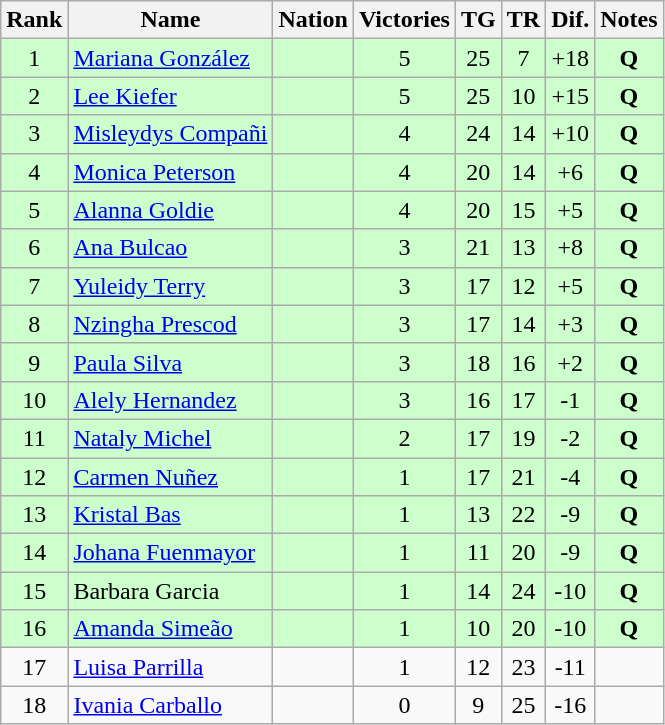<table class="wikitable sortable" style="text-align:center">
<tr>
<th>Rank</th>
<th>Name</th>
<th>Nation</th>
<th>Victories</th>
<th>TG</th>
<th>TR</th>
<th>Dif.</th>
<th>Notes</th>
</tr>
<tr style="background:#cfc">
<td>1</td>
<td align=left><a href='#'>Mariana González</a></td>
<td align=left></td>
<td>5</td>
<td>25</td>
<td>7</td>
<td>+18</td>
<td><strong>Q</strong></td>
</tr>
<tr style="background:#cfc">
<td>2</td>
<td align=left><a href='#'>Lee Kiefer</a></td>
<td align=left></td>
<td>5</td>
<td>25</td>
<td>10</td>
<td>+15</td>
<td><strong>Q</strong></td>
</tr>
<tr style="background:#cfc">
<td>3</td>
<td align=left><a href='#'>Misleydys Compañi</a></td>
<td align=left></td>
<td>4</td>
<td>24</td>
<td>14</td>
<td>+10</td>
<td><strong>Q</strong></td>
</tr>
<tr style="background:#cfc">
<td>4</td>
<td align=left><a href='#'>Monica Peterson</a></td>
<td align=left></td>
<td>4</td>
<td>20</td>
<td>14</td>
<td>+6</td>
<td><strong>Q</strong></td>
</tr>
<tr style="background:#cfc">
<td>5</td>
<td align=left><a href='#'>Alanna Goldie</a></td>
<td align=left></td>
<td>4</td>
<td>20</td>
<td>15</td>
<td>+5</td>
<td><strong>Q</strong></td>
</tr>
<tr style="background:#cfc">
<td>6</td>
<td align=left><a href='#'>Ana Bulcao</a></td>
<td align=left></td>
<td>3</td>
<td>21</td>
<td>13</td>
<td>+8</td>
<td><strong>Q</strong></td>
</tr>
<tr style="background:#cfc">
<td>7</td>
<td align=left><a href='#'>Yuleidy Terry</a></td>
<td align=left></td>
<td>3</td>
<td>17</td>
<td>12</td>
<td>+5</td>
<td><strong>Q</strong></td>
</tr>
<tr style="background:#cfc">
<td>8</td>
<td align=left><a href='#'>Nzingha Prescod</a></td>
<td align=left></td>
<td>3</td>
<td>17</td>
<td>14</td>
<td>+3</td>
<td><strong>Q</strong></td>
</tr>
<tr style="background:#cfc">
<td>9</td>
<td align=left><a href='#'>Paula Silva</a></td>
<td align=left></td>
<td>3</td>
<td>18</td>
<td>16</td>
<td>+2</td>
<td><strong>Q</strong></td>
</tr>
<tr style="background:#cfc">
<td>10</td>
<td align=left><a href='#'>Alely Hernandez</a></td>
<td align=left></td>
<td>3</td>
<td>16</td>
<td>17</td>
<td>-1</td>
<td><strong>Q</strong></td>
</tr>
<tr style="background:#cfc">
<td>11</td>
<td align=left><a href='#'>Nataly Michel</a></td>
<td align=left></td>
<td>2</td>
<td>17</td>
<td>19</td>
<td>-2</td>
<td><strong>Q</strong></td>
</tr>
<tr style="background:#cfc">
<td>12</td>
<td align=left><a href='#'>Carmen Nuñez</a></td>
<td align=left></td>
<td>1</td>
<td>17</td>
<td>21</td>
<td>-4</td>
<td><strong>Q</strong></td>
</tr>
<tr style="background:#cfc">
<td>13</td>
<td align=left><a href='#'>Kristal Bas</a></td>
<td align=left></td>
<td>1</td>
<td>13</td>
<td>22</td>
<td>-9</td>
<td><strong>Q</strong></td>
</tr>
<tr style="background:#cfc">
<td>14</td>
<td align=left><a href='#'>Johana Fuenmayor</a></td>
<td align=left></td>
<td>1</td>
<td>11</td>
<td>20</td>
<td>-9</td>
<td><strong>Q</strong></td>
</tr>
<tr style="background:#cfc">
<td>15</td>
<td align=left>Barbara Garcia</td>
<td align=left></td>
<td>1</td>
<td>14</td>
<td>24</td>
<td>-10</td>
<td><strong>Q</strong></td>
</tr>
<tr style="background:#cfc">
<td>16</td>
<td align=left><a href='#'>Amanda Simeão</a></td>
<td align=left></td>
<td>1</td>
<td>10</td>
<td>20</td>
<td>-10</td>
<td><strong>Q</strong></td>
</tr>
<tr>
<td>17</td>
<td align=left><a href='#'>Luisa Parrilla</a></td>
<td align=left></td>
<td>1</td>
<td>12</td>
<td>23</td>
<td>-11</td>
<td></td>
</tr>
<tr>
<td>18</td>
<td align=left><a href='#'>Ivania Carballo</a></td>
<td align=left></td>
<td>0</td>
<td>9</td>
<td>25</td>
<td>-16</td>
<td></td>
</tr>
</table>
